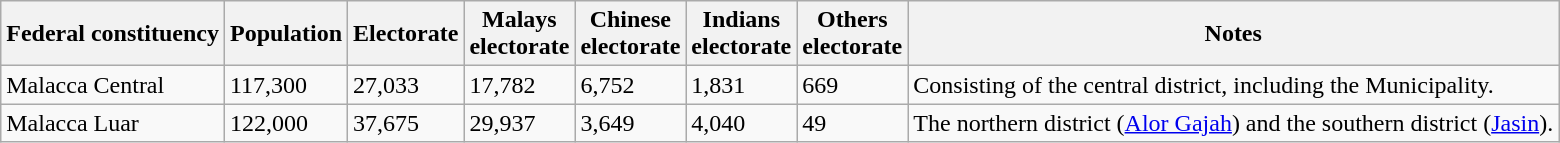<table class="wikitable sortable">
<tr>
<th>Federal constituency</th>
<th>Population</th>
<th>Electorate</th>
<th>Malays<br>electorate</th>
<th>Chinese<br>electorate</th>
<th>Indians<br>electorate</th>
<th>Others<br>electorate</th>
<th>Notes</th>
</tr>
<tr>
<td>Malacca Central</td>
<td>117,300</td>
<td>27,033</td>
<td>17,782</td>
<td>6,752</td>
<td>1,831</td>
<td>669</td>
<td>Consisting of the central district, including the Municipality.</td>
</tr>
<tr>
<td>Malacca Luar</td>
<td>122,000</td>
<td>37,675</td>
<td>29,937</td>
<td>3,649</td>
<td>4,040</td>
<td>49</td>
<td>The northern district (<a href='#'>Alor Gajah</a>) and the southern district (<a href='#'>Jasin</a>).</td>
</tr>
</table>
